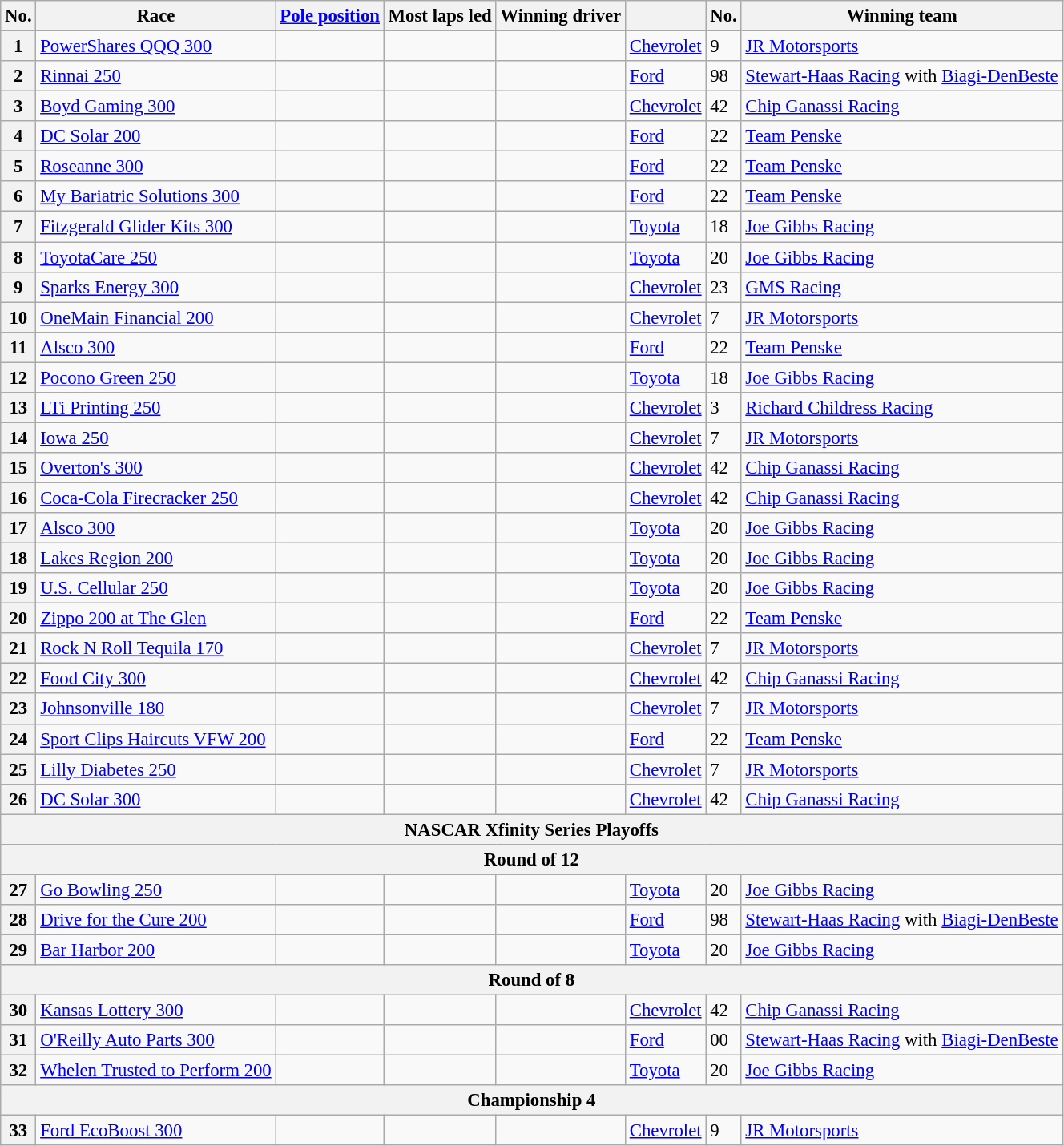<table class="wikitable sortable" style="font-size:95%">
<tr>
<th>No.</th>
<th>Race</th>
<th><a href='#'>Pole position</a></th>
<th>Most laps led</th>
<th>Winning driver</th>
<th></th>
<th>No.</th>
<th>Winning team</th>
</tr>
<tr>
<th>1</th>
<td><a href='#'>PowerShares QQQ 300</a></td>
<td></td>
<td></td>
<td></td>
<td><a href='#'>Chevrolet</a></td>
<td>9</td>
<td><a href='#'>JR Motorsports</a></td>
</tr>
<tr>
<th>2</th>
<td><a href='#'>Rinnai 250</a></td>
<td></td>
<td></td>
<td></td>
<td><a href='#'>Ford</a></td>
<td>98</td>
<td><a href='#'>Stewart-Haas Racing</a> with <a href='#'>Biagi-DenBeste</a></td>
</tr>
<tr>
<th>3</th>
<td><a href='#'>Boyd Gaming 300</a></td>
<td></td>
<td></td>
<td></td>
<td><a href='#'>Chevrolet</a></td>
<td>42</td>
<td><a href='#'>Chip Ganassi Racing</a></td>
</tr>
<tr>
<th>4</th>
<td><a href='#'>DC Solar 200</a></td>
<td></td>
<td></td>
<td></td>
<td><a href='#'>Ford</a></td>
<td>22</td>
<td><a href='#'>Team Penske</a></td>
</tr>
<tr>
<th>5</th>
<td><a href='#'>Roseanne 300</a></td>
<td></td>
<td></td>
<td></td>
<td><a href='#'>Ford</a></td>
<td>22</td>
<td><a href='#'>Team Penske</a></td>
</tr>
<tr>
<th>6</th>
<td><a href='#'>My Bariatric Solutions 300</a></td>
<td></td>
<td></td>
<td></td>
<td><a href='#'>Ford</a></td>
<td>22</td>
<td><a href='#'>Team Penske</a></td>
</tr>
<tr>
<th>7</th>
<td><a href='#'>Fitzgerald Glider Kits 300</a></td>
<td></td>
<td></td>
<td></td>
<td><a href='#'>Toyota</a></td>
<td>18</td>
<td><a href='#'>Joe Gibbs Racing</a></td>
</tr>
<tr>
<th>8</th>
<td><a href='#'>ToyotaCare 250</a></td>
<td></td>
<td></td>
<td></td>
<td><a href='#'>Toyota</a></td>
<td>20</td>
<td><a href='#'>Joe Gibbs Racing</a></td>
</tr>
<tr>
<th>9</th>
<td><a href='#'>Sparks Energy 300</a></td>
<td></td>
<td></td>
<td></td>
<td><a href='#'>Chevrolet</a></td>
<td>23</td>
<td><a href='#'>GMS Racing</a></td>
</tr>
<tr>
<th>10</th>
<td><a href='#'>OneMain Financial 200</a></td>
<td></td>
<td></td>
<td></td>
<td><a href='#'>Chevrolet</a></td>
<td>7</td>
<td><a href='#'>JR Motorsports</a></td>
</tr>
<tr>
<th>11</th>
<td><a href='#'>Alsco 300</a></td>
<td></td>
<td></td>
<td></td>
<td><a href='#'>Ford</a></td>
<td>22</td>
<td><a href='#'>Team Penske</a></td>
</tr>
<tr>
<th>12</th>
<td><a href='#'>Pocono Green 250</a></td>
<td></td>
<td></td>
<td></td>
<td><a href='#'>Toyota</a></td>
<td>18</td>
<td><a href='#'>Joe Gibbs Racing</a></td>
</tr>
<tr>
<th>13</th>
<td><a href='#'>LTi Printing 250</a></td>
<td></td>
<td></td>
<td></td>
<td><a href='#'>Chevrolet</a></td>
<td>3</td>
<td><a href='#'>Richard Childress Racing</a></td>
</tr>
<tr>
<th>14</th>
<td><a href='#'>Iowa 250</a></td>
<td></td>
<td></td>
<td></td>
<td><a href='#'>Chevrolet</a></td>
<td>7</td>
<td><a href='#'>JR Motorsports</a></td>
</tr>
<tr>
<th>15</th>
<td><a href='#'>Overton's 300</a></td>
<td></td>
<td></td>
<td></td>
<td><a href='#'>Chevrolet</a></td>
<td>42</td>
<td><a href='#'>Chip Ganassi Racing</a></td>
</tr>
<tr>
<th>16</th>
<td><a href='#'>Coca-Cola Firecracker 250</a></td>
<td></td>
<td></td>
<td></td>
<td><a href='#'>Chevrolet</a></td>
<td>42</td>
<td><a href='#'>Chip Ganassi Racing</a></td>
</tr>
<tr>
<th>17</th>
<td><a href='#'>Alsco 300</a></td>
<td></td>
<td></td>
<td></td>
<td><a href='#'>Toyota</a></td>
<td>20</td>
<td><a href='#'>Joe Gibbs Racing</a></td>
</tr>
<tr>
<th>18</th>
<td><a href='#'>Lakes Region 200</a></td>
<td></td>
<td></td>
<td></td>
<td><a href='#'>Toyota</a></td>
<td>20</td>
<td><a href='#'>Joe Gibbs Racing</a></td>
</tr>
<tr>
<th>19</th>
<td><a href='#'>U.S. Cellular 250</a></td>
<td></td>
<td></td>
<td></td>
<td><a href='#'>Toyota</a></td>
<td>20</td>
<td><a href='#'>Joe Gibbs Racing</a></td>
</tr>
<tr>
<th>20</th>
<td><a href='#'>Zippo 200 at The Glen</a></td>
<td></td>
<td></td>
<td></td>
<td><a href='#'>Ford</a></td>
<td>22</td>
<td><a href='#'>Team Penske</a></td>
</tr>
<tr>
<th>21</th>
<td><a href='#'>Rock N Roll Tequila 170</a></td>
<td></td>
<td></td>
<td></td>
<td><a href='#'>Chevrolet</a></td>
<td>7</td>
<td><a href='#'>JR Motorsports</a></td>
</tr>
<tr>
<th>22</th>
<td><a href='#'>Food City 300</a></td>
<td></td>
<td></td>
<td></td>
<td><a href='#'>Chevrolet</a></td>
<td>42</td>
<td><a href='#'>Chip Ganassi Racing</a></td>
</tr>
<tr>
<th>23</th>
<td><a href='#'>Johnsonville 180</a></td>
<td></td>
<td></td>
<td></td>
<td><a href='#'>Chevrolet</a></td>
<td>7</td>
<td><a href='#'>JR Motorsports</a></td>
</tr>
<tr>
<th>24</th>
<td><a href='#'>Sport Clips Haircuts VFW 200</a></td>
<td></td>
<td></td>
<td></td>
<td><a href='#'>Ford</a></td>
<td>22</td>
<td><a href='#'>Team Penske</a></td>
</tr>
<tr>
<th>25</th>
<td><a href='#'>Lilly Diabetes 250</a></td>
<td></td>
<td></td>
<td></td>
<td><a href='#'>Chevrolet</a></td>
<td>7</td>
<td><a href='#'>JR Motorsports</a></td>
</tr>
<tr>
<th>26</th>
<td><a href='#'>DC Solar 300</a></td>
<td></td>
<td></td>
<td></td>
<td><a href='#'>Chevrolet</a></td>
<td>42</td>
<td><a href='#'>Chip Ganassi Racing</a></td>
</tr>
<tr>
<th colspan="9">NASCAR Xfinity Series Playoffs</th>
</tr>
<tr>
<th colspan="9">Round of 12</th>
</tr>
<tr>
<th>27</th>
<td><a href='#'>Go Bowling 250</a></td>
<td></td>
<td></td>
<td></td>
<td><a href='#'>Toyota</a></td>
<td>20</td>
<td><a href='#'>Joe Gibbs Racing</a></td>
</tr>
<tr>
<th>28</th>
<td><a href='#'>Drive for the Cure 200</a></td>
<td></td>
<td></td>
<td></td>
<td><a href='#'>Ford</a></td>
<td>98</td>
<td><a href='#'>Stewart-Haas Racing</a> with <a href='#'>Biagi-DenBeste</a></td>
</tr>
<tr>
<th>29</th>
<td><a href='#'>Bar Harbor 200</a></td>
<td></td>
<td></td>
<td></td>
<td><a href='#'>Toyota</a></td>
<td>20</td>
<td><a href='#'>Joe Gibbs Racing</a></td>
</tr>
<tr>
<th colspan="9">Round of 8</th>
</tr>
<tr>
<th>30</th>
<td><a href='#'>Kansas Lottery 300</a></td>
<td></td>
<td></td>
<td></td>
<td><a href='#'>Chevrolet</a></td>
<td>42</td>
<td><a href='#'>Chip Ganassi Racing</a></td>
</tr>
<tr>
<th>31</th>
<td><a href='#'>O'Reilly Auto Parts 300</a></td>
<td></td>
<td></td>
<td></td>
<td><a href='#'>Ford</a></td>
<td>00</td>
<td><a href='#'>Stewart-Haas Racing</a> with <a href='#'>Biagi-DenBeste</a></td>
</tr>
<tr>
<th>32</th>
<td><a href='#'>Whelen Trusted to Perform 200</a></td>
<td></td>
<td></td>
<td></td>
<td><a href='#'>Toyota</a></td>
<td>20</td>
<td><a href='#'>Joe Gibbs Racing</a></td>
</tr>
<tr>
<th colspan="9">Championship 4</th>
</tr>
<tr>
<th>33</th>
<td><a href='#'>Ford EcoBoost 300</a></td>
<td></td>
<td></td>
<td></td>
<td><a href='#'>Chevrolet</a></td>
<td>9</td>
<td><a href='#'>JR Motorsports</a></td>
</tr>
</table>
